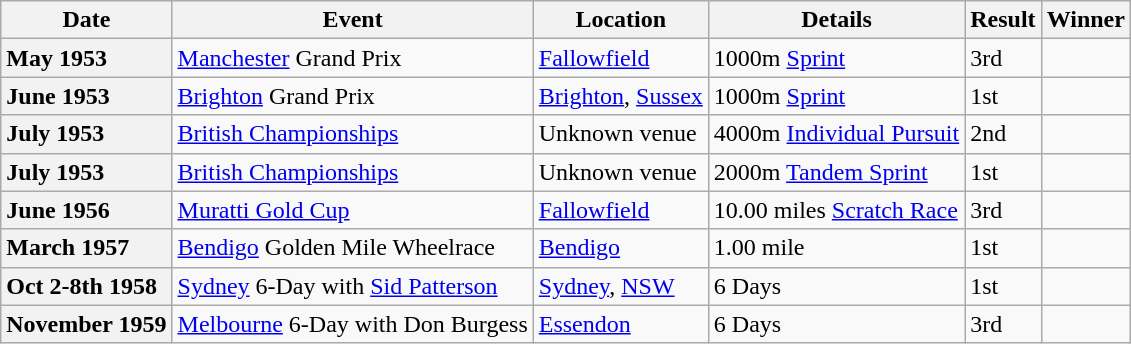<table class="wikitable">
<tr>
<th scope="col">Date</th>
<th scope="col">Event</th>
<th scope="col">Location</th>
<th scope="col">Details</th>
<th scope="col">Result</th>
<th scope="col">Winner</th>
</tr>
<tr>
<th scope="row" style="text-align:left;">May 1953</th>
<td style="text-align:left;"><a href='#'>Manchester</a> Grand Prix</td>
<td style="text-align:left;"><a href='#'>Fallowfield</a></td>
<td>1000m <a href='#'>Sprint</a></td>
<td style="text-align:left;">3rd</td>
<td></td>
</tr>
<tr>
<th scope="row" style="text-align:left;">June 1953</th>
<td style="text-align:left;"><a href='#'>Brighton</a> Grand Prix</td>
<td style="text-align:left;"><a href='#'>Brighton</a>, <a href='#'>Sussex</a></td>
<td>1000m <a href='#'>Sprint</a></td>
<td style="text-align:left;">1st</td>
<td></td>
</tr>
<tr>
<th scope="row" style="text-align:left;">July 1953</th>
<td style="text-align:left;"><a href='#'>British Championships</a></td>
<td style="text-align:left;">Unknown venue</td>
<td>4000m <a href='#'>Individual Pursuit</a></td>
<td style="text-align:left;">2nd</td>
<td></td>
</tr>
<tr>
<th scope="row" style="text-align:left;">July 1953</th>
<td style="text-align:left;"><a href='#'>British Championships</a></td>
<td style="text-align:left;">Unknown venue</td>
<td>2000m <a href='#'>Tandem Sprint</a></td>
<td style="text-align:left;">1st</td>
<td></td>
</tr>
<tr>
<th scope="row" style="text-align:left;">June 1956</th>
<td style="text-align:left;"><a href='#'>Muratti Gold Cup</a></td>
<td style="text-align:left;"><a href='#'>Fallowfield</a></td>
<td>10.00 miles <a href='#'>Scratch Race</a></td>
<td style="text-align:left;">3rd</td>
<td></td>
</tr>
<tr>
<th scope="row" style="text-align:left;">March 1957</th>
<td style="text-align:left;"><a href='#'>Bendigo</a> Golden Mile Wheelrace</td>
<td style="text-align:left;"><a href='#'>Bendigo</a></td>
<td>1.00 mile</td>
<td style="text-align:left;">1st</td>
<td></td>
</tr>
<tr>
<th scope="row" style="text-align:left;">Oct 2-8th 1958</th>
<td style="text-align:left;"><a href='#'>Sydney</a> 6-Day with <a href='#'>Sid Patterson</a></td>
<td style="text-align:left;"><a href='#'>Sydney</a>, <a href='#'>NSW</a></td>
<td>6 Days</td>
<td style="text-align:left;">1st</td>
<td></td>
</tr>
<tr>
<th scope="row" style="text-align:left;">November 1959</th>
<td style="text-align:left;"><a href='#'>Melbourne</a> 6-Day with Don Burgess</td>
<td style="text-align:left;"><a href='#'>Essendon</a></td>
<td>6 Days</td>
<td style="text-align:left;">3rd</td>
<td></td>
</tr>
</table>
